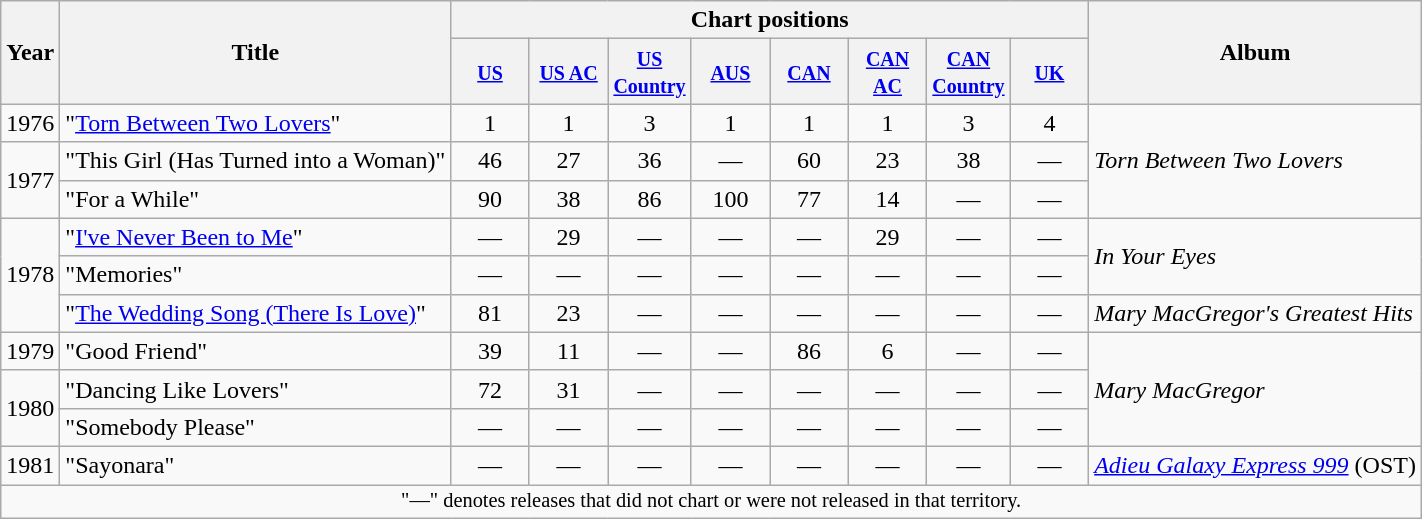<table class="wikitable">
<tr>
<th rowspan="2">Year</th>
<th rowspan="2">Title</th>
<th colspan="8">Chart positions</th>
<th rowspan="2">Album</th>
</tr>
<tr>
<th style="width:45px;"><small><a href='#'>US</a></small><br></th>
<th style="width:45px;"><small><a href='#'>US AC</a></small><br></th>
<th style="width:45px;"><small><a href='#'>US Country</a></small><br></th>
<th style="width:45px;"><small><a href='#'>AUS</a></small><br></th>
<th style="width:45px;"><small><a href='#'>CAN</a></small><br></th>
<th style="width:45px;"><small><a href='#'>CAN AC</a></small><br></th>
<th style="width:45px;"><small><a href='#'>CAN Country</a></small><br></th>
<th style="width:45px;"><small><a href='#'>UK</a></small><br></th>
</tr>
<tr>
<td>1976</td>
<td>"<a href='#'>Torn Between Two Lovers</a>"</td>
<td style="text-align:center;">1</td>
<td style="text-align:center;">1</td>
<td style="text-align:center;">3</td>
<td style="text-align:center;">1</td>
<td style="text-align:center;">1</td>
<td style="text-align:center;">1</td>
<td style="text-align:center;">3</td>
<td style="text-align:center;">4</td>
<td rowspan="3"><em>Torn Between Two Lovers</em></td>
</tr>
<tr>
<td rowspan="2">1977</td>
<td>"This Girl (Has Turned into a Woman)"</td>
<td style="text-align:center;">46</td>
<td style="text-align:center;">27</td>
<td style="text-align:center;">36</td>
<td style="text-align:center;">—</td>
<td style="text-align:center;">60</td>
<td style="text-align:center;">23</td>
<td style="text-align:center;">38</td>
<td style="text-align:center;">—</td>
</tr>
<tr>
<td>"For a While"</td>
<td style="text-align:center;">90</td>
<td style="text-align:center;">38</td>
<td style="text-align:center;">86</td>
<td style="text-align:center;">100</td>
<td style="text-align:center;">77</td>
<td style="text-align:center;">14</td>
<td style="text-align:center;">—</td>
<td style="text-align:center;">—</td>
</tr>
<tr>
<td rowspan="3">1978</td>
<td>"<a href='#'>I've Never Been to Me</a>"</td>
<td style="text-align:center;">—</td>
<td style="text-align:center;">29</td>
<td style="text-align:center;">—</td>
<td style="text-align:center;">—</td>
<td style="text-align:center;">—</td>
<td style="text-align:center;">29</td>
<td style="text-align:center;">—</td>
<td style="text-align:center;">—</td>
<td rowspan="2"><em>In Your Eyes</em></td>
</tr>
<tr>
<td>"Memories"</td>
<td style="text-align:center;">—</td>
<td style="text-align:center;">—</td>
<td style="text-align:center;">—</td>
<td style="text-align:center;">—</td>
<td style="text-align:center;">—</td>
<td style="text-align:center;">—</td>
<td style="text-align:center;">—</td>
<td style="text-align:center;">—</td>
</tr>
<tr>
<td>"<a href='#'>The Wedding Song (There Is Love)</a>"</td>
<td style="text-align:center;">81</td>
<td style="text-align:center;">23</td>
<td style="text-align:center;">—</td>
<td style="text-align:center;">—</td>
<td style="text-align:center;">—</td>
<td style="text-align:center;">—</td>
<td style="text-align:center;">—</td>
<td style="text-align:center;">—</td>
<td><em>Mary MacGregor's Greatest Hits</em></td>
</tr>
<tr>
<td>1979</td>
<td>"Good Friend"</td>
<td style="text-align:center;">39</td>
<td style="text-align:center;">11</td>
<td style="text-align:center;">—</td>
<td style="text-align:center;">—</td>
<td style="text-align:center;">86</td>
<td style="text-align:center;">6</td>
<td style="text-align:center;">—</td>
<td style="text-align:center;">—</td>
<td rowspan="3"><em>Mary MacGregor</em></td>
</tr>
<tr>
<td rowspan="2">1980</td>
<td>"Dancing Like Lovers"</td>
<td style="text-align:center;">72</td>
<td style="text-align:center;">31</td>
<td style="text-align:center;">—</td>
<td style="text-align:center;">—</td>
<td style="text-align:center;">—</td>
<td style="text-align:center;">—</td>
<td style="text-align:center;">—</td>
<td style="text-align:center;">—</td>
</tr>
<tr>
<td>"Somebody Please"</td>
<td style="text-align:center;">—</td>
<td style="text-align:center;">—</td>
<td style="text-align:center;">—</td>
<td style="text-align:center;">—</td>
<td style="text-align:center;">—</td>
<td style="text-align:center;">—</td>
<td style="text-align:center;">—</td>
<td style="text-align:center;">—</td>
</tr>
<tr>
<td>1981</td>
<td>"Sayonara"</td>
<td style="text-align:center;">—</td>
<td style="text-align:center;">—</td>
<td style="text-align:center;">—</td>
<td style="text-align:center;">—</td>
<td style="text-align:center;">—</td>
<td style="text-align:center;">—</td>
<td style="text-align:center;">—</td>
<td style="text-align:center;">—</td>
<td><em><a href='#'>Adieu Galaxy Express 999</a></em> (OST)</td>
</tr>
<tr>
<td colspan="11" style="text-align:center; font-size:85%;">"—" denotes releases that did not chart or were not released in that territory.</td>
</tr>
</table>
